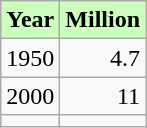<table class="wikitable floatleft">
<tr>
<th style="background:#cfb;">Year</th>
<th style="background:#cfb;">Million</th>
</tr>
<tr>
<td style="text-align:left;">1950</td>
<td style="text-align:right;">4.7</td>
</tr>
<tr>
<td style="text-align:left;">2000</td>
<td style="text-align:right;">11</td>
</tr>
<tr>
<td style="text-align:left;"></td>
<td style="text-align:right;"></td>
</tr>
</table>
